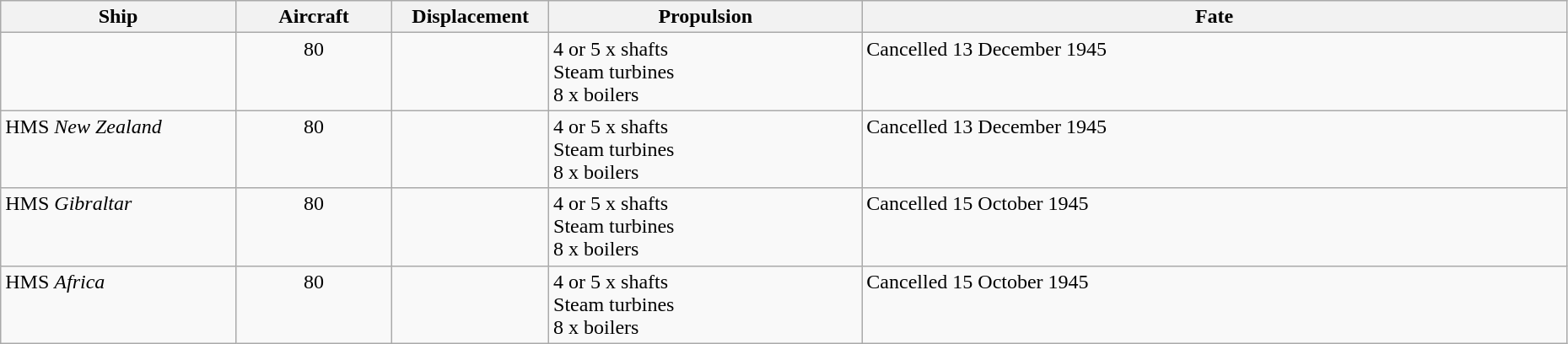<table class="wikitable" style="width:98%;">
<tr valign="top"|- valign="top">
<th style="width:15%; text-align:center;">Ship</th>
<th style="width:10%; text-align:center;">Aircraft</th>
<th style="width:10%; text-align:center;">Displacement</th>
<th style="width:20%; text-align:center;">Propulsion</th>
<th>Fate</th>
</tr>
<tr valign="top">
<td align="left"></td>
<td style="text-align:center;">80</td>
<td style="text-align:center;"></td>
<td align="left">4 or 5 x shafts<br>Steam turbines<br>8 x boilers</td>
<td style="text-align:left;">Cancelled 13 December 1945</td>
</tr>
<tr valign="top">
<td align="left">HMS <em>New Zealand</em></td>
<td style="text-align:center;">80</td>
<td style="text-align:center;"></td>
<td align="left">4 or 5 x shafts<br>Steam turbines<br>8 x boilers</td>
<td style="text-align:left;">Cancelled 13 December 1945</td>
</tr>
<tr valign="top">
<td align="left">HMS <em>Gibraltar</em></td>
<td style="text-align:center;">80</td>
<td style="text-align:center;"></td>
<td align="left">4 or 5 x shafts<br>Steam turbines<br>8 x boilers</td>
<td style="text-align:left;">Cancelled 15 October 1945</td>
</tr>
<tr valign="top">
<td align="left">HMS <em>Africa</em></td>
<td style="text-align:center;">80</td>
<td style="text-align:center;"></td>
<td align="left">4 or 5 x shafts<br>Steam turbines<br>8 x boilers</td>
<td style="text-align:left;">Cancelled 15 October 1945</td>
</tr>
</table>
